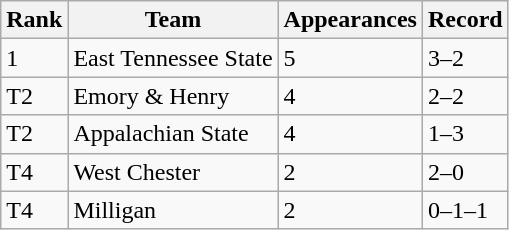<table class="wikitable">
<tr>
<th>Rank</th>
<th>Team</th>
<th>Appearances</th>
<th>Record</th>
</tr>
<tr>
<td>1</td>
<td>East Tennessee State</td>
<td>5</td>
<td>3–2</td>
</tr>
<tr>
<td>T2</td>
<td>Emory & Henry</td>
<td>4</td>
<td>2–2</td>
</tr>
<tr>
<td>T2</td>
<td>Appalachian State</td>
<td>4</td>
<td>1–3</td>
</tr>
<tr>
<td>T4</td>
<td>West Chester</td>
<td>2</td>
<td>2–0</td>
</tr>
<tr>
<td>T4</td>
<td>Milligan</td>
<td>2</td>
<td>0–1–1</td>
</tr>
</table>
